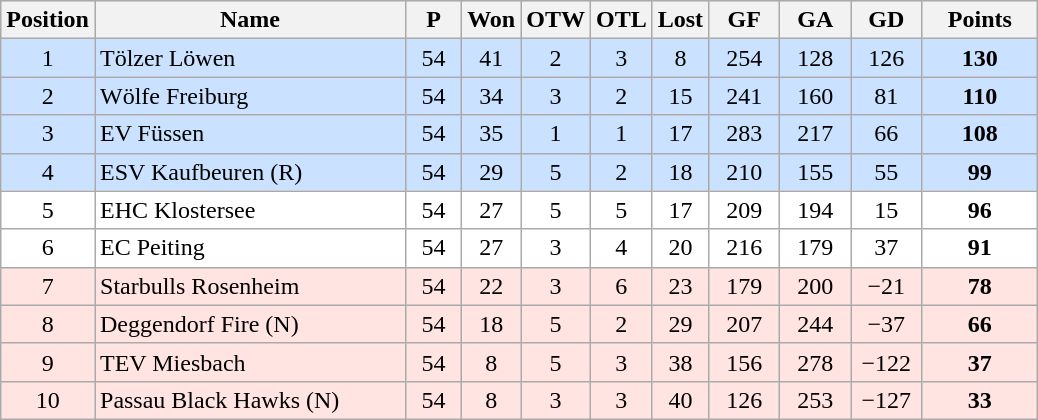<table class="wikitable">
<tr style="background:#cae1ff;">
<th style="width:30px;">Position</th>
<th style="width:200px;">Name</th>
<th style="width:30px;">P</th>
<th style="width:30px;">Won</th>
<th style="width:30px;">OTW</th>
<th style="width:30px;">OTL</th>
<th style="width:30px;">Lost</th>
<th style="width:40px;">GF</th>
<th style="width:40px;">GA</th>
<th style="width:40px;">GD</th>
<th style="width:70px;">Points</th>
</tr>
<tr style="background:#cae1ff; text-align:center;">
<td>1</td>
<td style="text-align:left;">Tölzer Löwen</td>
<td>54</td>
<td>41</td>
<td>2</td>
<td>3</td>
<td>8</td>
<td>254</td>
<td>128</td>
<td>126</td>
<td><strong>130</strong></td>
</tr>
<tr style="background:#cae1ff; text-align:center;">
<td>2</td>
<td style="text-align:left;">Wölfe Freiburg</td>
<td>54</td>
<td>34</td>
<td>3</td>
<td>2</td>
<td>15</td>
<td>241</td>
<td>160</td>
<td>81</td>
<td><strong>110</strong></td>
</tr>
<tr style="background:#cae1ff; text-align:center;">
<td>3</td>
<td style="text-align:left;">EV Füssen</td>
<td>54</td>
<td>35</td>
<td>1</td>
<td>1</td>
<td>17</td>
<td>283</td>
<td>217</td>
<td>66</td>
<td><strong>108</strong></td>
</tr>
<tr style="background:#cae1ff; text-align:center;">
<td>4</td>
<td style="text-align:left;">ESV Kaufbeuren (R)</td>
<td>54</td>
<td>29</td>
<td>5</td>
<td>2</td>
<td>18</td>
<td>210</td>
<td>155</td>
<td>55</td>
<td><strong>99</strong></td>
</tr>
<tr style="background:#fff; text-align:center;">
<td>5</td>
<td style="text-align:left;">EHC Klostersee</td>
<td>54</td>
<td>27</td>
<td>5</td>
<td>5</td>
<td>17</td>
<td>209</td>
<td>194</td>
<td>15</td>
<td><strong>96</strong></td>
</tr>
<tr style="background:#fff; text-align:center;">
<td>6</td>
<td style="text-align:left;">EC Peiting</td>
<td>54</td>
<td>27</td>
<td>3</td>
<td>4</td>
<td>20</td>
<td>216</td>
<td>179</td>
<td>37</td>
<td><strong>91</strong></td>
</tr>
<tr style="background:#ffe4e1; text-align:center;">
<td>7</td>
<td style="text-align:left;">Starbulls Rosenheim</td>
<td>54</td>
<td>22</td>
<td>3</td>
<td>6</td>
<td>23</td>
<td>179</td>
<td>200</td>
<td>−21</td>
<td><strong>78</strong></td>
</tr>
<tr style="background:#ffe4e1; text-align:center;">
<td>8</td>
<td style="text-align:left;">Deggendorf Fire (N)</td>
<td>54</td>
<td>18</td>
<td>5</td>
<td>2</td>
<td>29</td>
<td>207</td>
<td>244</td>
<td>−37</td>
<td><strong>66</strong></td>
</tr>
<tr style="background:#ffe4e1; text-align:center;">
<td>9</td>
<td style="text-align:left;">TEV Miesbach</td>
<td>54</td>
<td>8</td>
<td>5</td>
<td>3</td>
<td>38</td>
<td>156</td>
<td>278</td>
<td>−122</td>
<td><strong>37</strong></td>
</tr>
<tr style="background:#ffe4e1; text-align:center;">
<td>10</td>
<td style="text-align:left;">Passau Black Hawks (N)</td>
<td>54</td>
<td>8</td>
<td>3</td>
<td>3</td>
<td>40</td>
<td>126</td>
<td>253</td>
<td>−127</td>
<td><strong>33</strong></td>
</tr>
</table>
